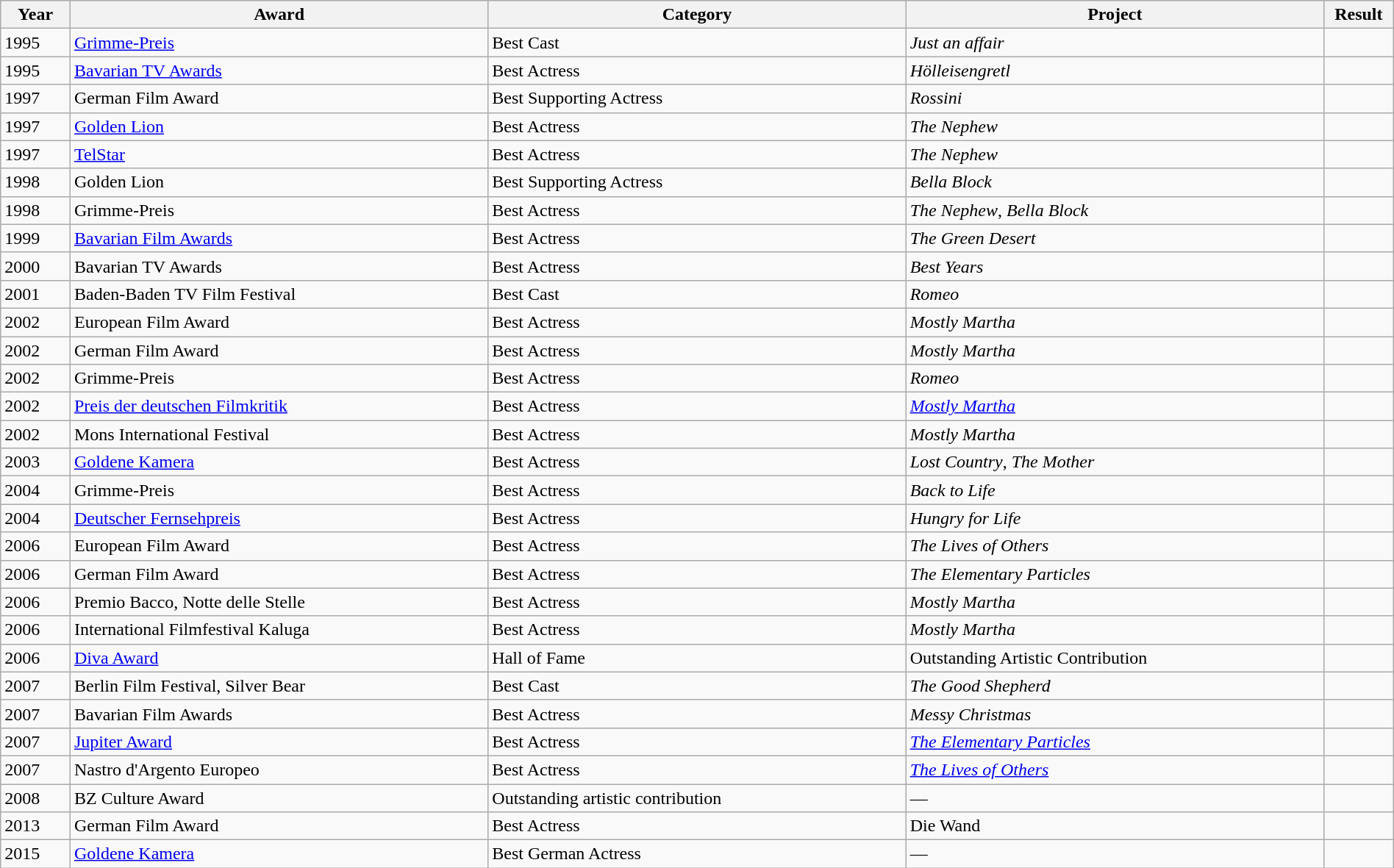<table class="wikitable sortable" width="100%">
<tr>
<th width="5%">Year</th>
<th width="30%">Award</th>
<th width="30%">Category</th>
<th width="30%">Project</th>
<th width="5%">Result</th>
</tr>
<tr>
<td>1995</td>
<td><a href='#'>Grimme-Preis</a></td>
<td>Best Cast</td>
<td><em>Just an affair</em></td>
<td></td>
</tr>
<tr>
<td>1995</td>
<td><a href='#'>Bavarian TV Awards</a></td>
<td>Best Actress</td>
<td><em>Hölleisengretl</em></td>
<td></td>
</tr>
<tr>
<td>1997</td>
<td>German Film Award</td>
<td>Best Supporting Actress</td>
<td><em>Rossini</em></td>
<td></td>
</tr>
<tr>
<td>1997</td>
<td><a href='#'>Golden Lion</a></td>
<td>Best Actress</td>
<td><em>The Nephew</em></td>
<td></td>
</tr>
<tr>
<td>1997</td>
<td><a href='#'>TelStar</a></td>
<td>Best Actress</td>
<td><em>The Nephew</em></td>
<td></td>
</tr>
<tr>
<td>1998</td>
<td>Golden Lion</td>
<td>Best Supporting Actress</td>
<td><em>Bella Block</em></td>
<td></td>
</tr>
<tr>
<td>1998</td>
<td>Grimme-Preis</td>
<td>Best Actress</td>
<td><em>The Nephew</em>, <em>Bella Block</em></td>
<td></td>
</tr>
<tr>
<td>1999</td>
<td><a href='#'>Bavarian Film Awards</a></td>
<td>Best Actress</td>
<td><em>The Green Desert</em></td>
<td></td>
</tr>
<tr>
<td>2000</td>
<td>Bavarian TV Awards</td>
<td>Best Actress</td>
<td><em>Best Years</em></td>
<td></td>
</tr>
<tr>
<td>2001</td>
<td>Baden-Baden TV Film Festival</td>
<td>Best Cast</td>
<td><em>Romeo</em></td>
<td></td>
</tr>
<tr>
<td>2002</td>
<td>European Film Award</td>
<td>Best Actress</td>
<td><em>Mostly Martha</em></td>
<td></td>
</tr>
<tr>
<td>2002</td>
<td>German Film Award</td>
<td>Best Actress</td>
<td><em>Mostly Martha</em></td>
<td></td>
</tr>
<tr>
<td>2002</td>
<td>Grimme-Preis</td>
<td>Best Actress</td>
<td><em>Romeo</em></td>
<td></td>
</tr>
<tr>
<td>2002</td>
<td><a href='#'>Preis der deutschen Filmkritik</a></td>
<td>Best Actress</td>
<td><em><a href='#'>Mostly Martha</a></em></td>
<td></td>
</tr>
<tr>
<td>2002</td>
<td>Mons International Festival</td>
<td>Best Actress</td>
<td><em>Mostly Martha</em></td>
<td></td>
</tr>
<tr>
<td>2003</td>
<td><a href='#'>Goldene Kamera</a></td>
<td>Best Actress</td>
<td><em>Lost Country</em>, <em>The Mother</em></td>
<td></td>
</tr>
<tr>
<td>2004</td>
<td>Grimme-Preis</td>
<td>Best Actress</td>
<td><em>Back to Life</em></td>
<td></td>
</tr>
<tr>
<td>2004</td>
<td><a href='#'>Deutscher Fernsehpreis</a></td>
<td>Best Actress</td>
<td><em>Hungry for Life</em></td>
<td></td>
</tr>
<tr>
<td>2006</td>
<td>European Film Award</td>
<td>Best Actress</td>
<td><em>The Lives of Others</em></td>
<td></td>
</tr>
<tr>
<td>2006</td>
<td>German Film Award</td>
<td>Best Actress</td>
<td><em>The Elementary Particles</em></td>
<td></td>
</tr>
<tr>
<td>2006</td>
<td>Premio Bacco, Notte delle Stelle</td>
<td>Best Actress</td>
<td><em>Mostly Martha</em></td>
<td></td>
</tr>
<tr>
<td>2006</td>
<td>International Filmfestival Kaluga</td>
<td>Best Actress</td>
<td><em>Mostly Martha</em></td>
<td></td>
</tr>
<tr>
<td>2006</td>
<td><a href='#'>Diva Award</a></td>
<td>Hall of Fame</td>
<td>Outstanding Artistic Contribution</td>
<td></td>
</tr>
<tr>
<td>2007</td>
<td>Berlin Film Festival, Silver Bear</td>
<td>Best Cast</td>
<td><em>The Good Shepherd</em></td>
<td></td>
</tr>
<tr>
<td>2007</td>
<td>Bavarian Film Awards</td>
<td>Best Actress</td>
<td><em>Messy Christmas</em></td>
<td></td>
</tr>
<tr>
<td>2007</td>
<td><a href='#'>Jupiter Award</a></td>
<td>Best Actress</td>
<td><em><a href='#'>The Elementary Particles</a></em></td>
<td></td>
</tr>
<tr>
<td>2007</td>
<td>Nastro d'Argento Europeo</td>
<td>Best Actress</td>
<td><em><a href='#'>The Lives of Others</a></em></td>
<td></td>
</tr>
<tr>
<td>2008</td>
<td>BZ Culture Award</td>
<td>Outstanding artistic contribution</td>
<td>—</td>
<td></td>
</tr>
<tr>
<td>2013</td>
<td>German Film Award</td>
<td>Best Actress</td>
<td>Die Wand</td>
<td></td>
</tr>
<tr>
<td>2015</td>
<td><a href='#'>Goldene Kamera</a></td>
<td>Best German Actress</td>
<td>—</td>
<td></td>
</tr>
</table>
